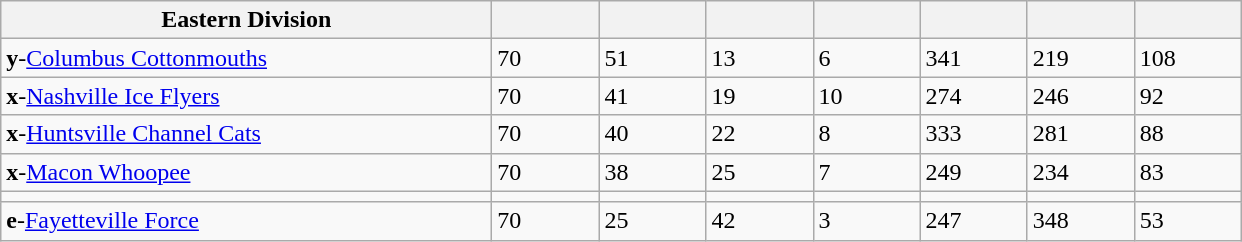<table class="wikitable sortable">
<tr>
<th style="width:20em;" class="unsortable">Eastern Division</th>
<th style="width:4em;" class="unsortable"></th>
<th style="width:4em;"></th>
<th style="width:4em;"></th>
<th style="width:4em;"></th>
<th style="width:4em;"></th>
<th style="width:4em;"></th>
<th style="width:4em;"></th>
</tr>
<tr>
<td><strong>y</strong>-<a href='#'>Columbus Cottonmouths</a></td>
<td>70</td>
<td>51</td>
<td>13</td>
<td>6</td>
<td>341</td>
<td>219</td>
<td>108</td>
</tr>
<tr>
<td><strong>x</strong>-<a href='#'>Nashville Ice Flyers</a></td>
<td>70</td>
<td>41</td>
<td>19</td>
<td>10</td>
<td>274</td>
<td>246</td>
<td>92</td>
</tr>
<tr>
<td><strong>x</strong>-<a href='#'>Huntsville Channel Cats</a></td>
<td>70</td>
<td>40</td>
<td>22</td>
<td>8</td>
<td>333</td>
<td>281</td>
<td>88</td>
</tr>
<tr>
<td><strong>x</strong>-<a href='#'>Macon Whoopee</a></td>
<td>70</td>
<td>38</td>
<td>25</td>
<td>7</td>
<td>249</td>
<td>234</td>
<td>83</td>
</tr>
<tr>
<td></td>
<td></td>
<td></td>
<td></td>
<td></td>
<td></td>
<td></td>
<td></td>
</tr>
<tr>
<td><strong>e</strong>-<a href='#'>Fayetteville Force</a></td>
<td>70</td>
<td>25</td>
<td>42</td>
<td>3</td>
<td>247</td>
<td>348</td>
<td>53</td>
</tr>
</table>
